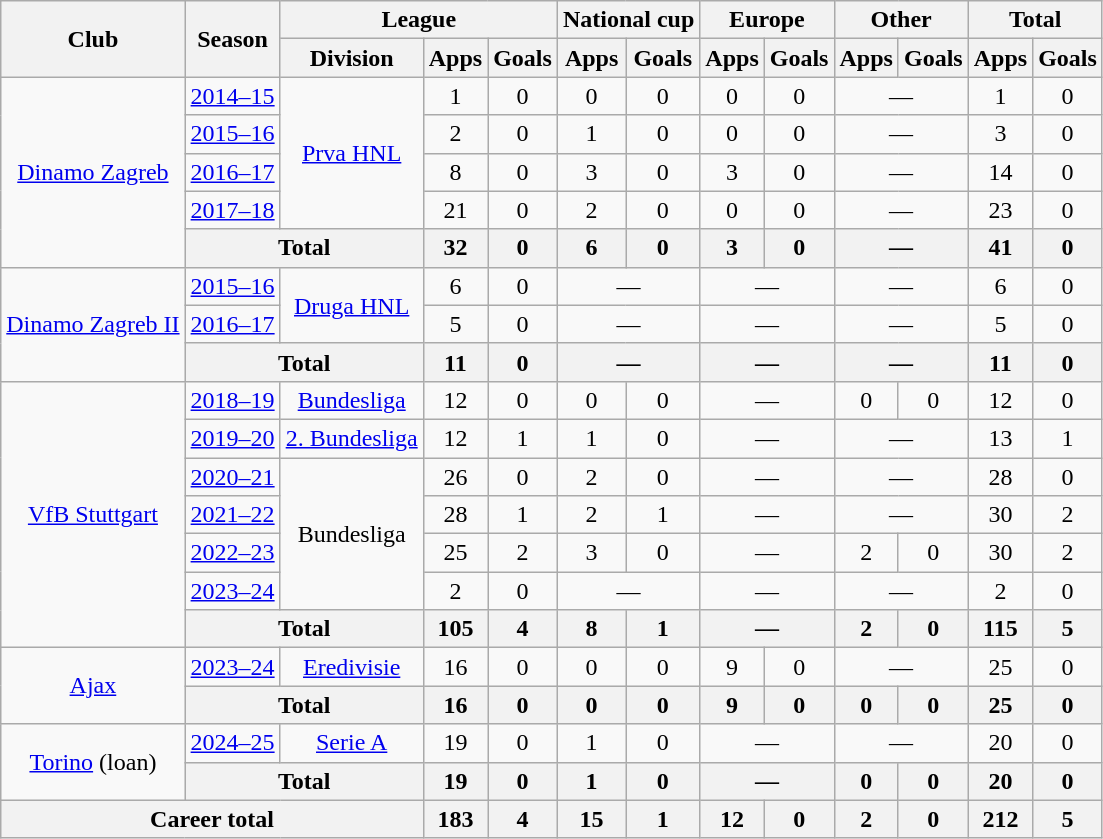<table class="wikitable" style="text-align: center">
<tr>
<th rowspan=2>Club</th>
<th rowspan=2>Season</th>
<th colspan=3>League</th>
<th colspan=2>National cup</th>
<th colspan=2>Europe</th>
<th colspan=2>Other</th>
<th colspan=2>Total</th>
</tr>
<tr>
<th>Division</th>
<th>Apps</th>
<th>Goals</th>
<th>Apps</th>
<th>Goals</th>
<th>Apps</th>
<th>Goals</th>
<th>Apps</th>
<th>Goals</th>
<th>Apps</th>
<th>Goals</th>
</tr>
<tr>
<td rowspan="5"><a href='#'>Dinamo Zagreb</a></td>
<td><a href='#'>2014–15</a></td>
<td rowspan="4"><a href='#'>Prva HNL</a></td>
<td>1</td>
<td>0</td>
<td>0</td>
<td>0</td>
<td>0</td>
<td>0</td>
<td colspan="2">—</td>
<td>1</td>
<td>0</td>
</tr>
<tr>
<td><a href='#'>2015–16</a></td>
<td>2</td>
<td>0</td>
<td>1</td>
<td>0</td>
<td>0</td>
<td>0</td>
<td colspan="2">—</td>
<td>3</td>
<td>0</td>
</tr>
<tr>
<td><a href='#'>2016–17</a></td>
<td>8</td>
<td>0</td>
<td>3</td>
<td>0</td>
<td>3</td>
<td>0</td>
<td colspan="2">—</td>
<td>14</td>
<td>0</td>
</tr>
<tr>
<td><a href='#'>2017–18</a></td>
<td>21</td>
<td>0</td>
<td>2</td>
<td>0</td>
<td>0</td>
<td>0</td>
<td colspan="2">—</td>
<td>23</td>
<td>0</td>
</tr>
<tr>
<th colspan="2">Total</th>
<th>32</th>
<th>0</th>
<th>6</th>
<th>0</th>
<th>3</th>
<th>0</th>
<th colspan="2">—</th>
<th>41</th>
<th>0</th>
</tr>
<tr>
<td rowspan="3"><a href='#'>Dinamo Zagreb II</a></td>
<td><a href='#'>2015–16</a></td>
<td rowspan="2"><a href='#'>Druga HNL</a></td>
<td>6</td>
<td>0</td>
<td colspan="2">—</td>
<td colspan="2">—</td>
<td colspan="2">—</td>
<td>6</td>
<td>0</td>
</tr>
<tr>
<td><a href='#'>2016–17</a></td>
<td>5</td>
<td>0</td>
<td colspan="2">—</td>
<td colspan="2">—</td>
<td colspan="2">—</td>
<td>5</td>
<td>0</td>
</tr>
<tr>
<th colspan="2">Total</th>
<th>11</th>
<th>0</th>
<th colspan="2">—</th>
<th colspan="2">—</th>
<th colspan="2">—</th>
<th>11</th>
<th>0</th>
</tr>
<tr>
<td rowspan="7"><a href='#'>VfB Stuttgart</a></td>
<td><a href='#'>2018–19</a></td>
<td><a href='#'>Bundesliga</a></td>
<td>12</td>
<td>0</td>
<td>0</td>
<td>0</td>
<td colspan="2">—</td>
<td>0</td>
<td>0</td>
<td>12</td>
<td>0</td>
</tr>
<tr>
<td><a href='#'>2019–20</a></td>
<td><a href='#'>2. Bundesliga</a></td>
<td>12</td>
<td>1</td>
<td>1</td>
<td>0</td>
<td colspan="2">—</td>
<td colspan="2">—</td>
<td>13</td>
<td>1</td>
</tr>
<tr>
<td><a href='#'>2020–21</a></td>
<td rowspan="4">Bundesliga</td>
<td>26</td>
<td>0</td>
<td>2</td>
<td>0</td>
<td colspan="2">—</td>
<td colspan="2">—</td>
<td>28</td>
<td>0</td>
</tr>
<tr>
<td><a href='#'>2021–22</a></td>
<td>28</td>
<td>1</td>
<td>2</td>
<td>1</td>
<td colspan="2">—</td>
<td colspan="2">—</td>
<td>30</td>
<td>2</td>
</tr>
<tr>
<td><a href='#'>2022–23</a></td>
<td>25</td>
<td>2</td>
<td>3</td>
<td>0</td>
<td colspan="2">—</td>
<td>2</td>
<td>0</td>
<td>30</td>
<td>2</td>
</tr>
<tr>
<td><a href='#'>2023–24</a></td>
<td>2</td>
<td>0</td>
<td colspan="2">—</td>
<td colspan="2">—</td>
<td colspan="2">—</td>
<td>2</td>
<td>0</td>
</tr>
<tr>
<th colspan="2">Total</th>
<th>105</th>
<th>4</th>
<th>8</th>
<th>1</th>
<th colspan="2">—</th>
<th>2</th>
<th>0</th>
<th>115</th>
<th>5</th>
</tr>
<tr>
<td rowspan="2"><a href='#'>Ajax</a></td>
<td><a href='#'>2023–24</a></td>
<td><a href='#'>Eredivisie</a></td>
<td>16</td>
<td>0</td>
<td>0</td>
<td>0</td>
<td>9</td>
<td>0</td>
<td colspan="2">—</td>
<td>25</td>
<td>0</td>
</tr>
<tr>
<th colspan="2">Total</th>
<th>16</th>
<th>0</th>
<th>0</th>
<th>0</th>
<th>9</th>
<th>0</th>
<th>0</th>
<th>0</th>
<th>25</th>
<th>0</th>
</tr>
<tr>
<td rowspan="2"><a href='#'>Torino</a> (loan)</td>
<td><a href='#'>2024–25</a></td>
<td><a href='#'>Serie A</a></td>
<td>19</td>
<td>0</td>
<td>1</td>
<td>0</td>
<td colspan="2">—</td>
<td colspan="2">—</td>
<td>20</td>
<td>0</td>
</tr>
<tr>
<th colspan="2">Total</th>
<th>19</th>
<th>0</th>
<th>1</th>
<th>0</th>
<th colspan="2">—</th>
<th>0</th>
<th>0</th>
<th>20</th>
<th>0</th>
</tr>
<tr>
<th colspan="3">Career total</th>
<th>183</th>
<th>4</th>
<th>15</th>
<th>1</th>
<th>12</th>
<th>0</th>
<th>2</th>
<th>0</th>
<th>212</th>
<th>5</th>
</tr>
</table>
